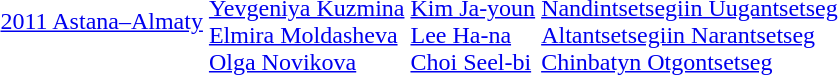<table>
<tr>
<td><a href='#'>2011 Astana–Almaty</a></td>
<td><br><a href='#'>Yevgeniya Kuzmina</a><br><a href='#'>Elmira Moldasheva</a><br><a href='#'>Olga Novikova</a></td>
<td><br><a href='#'>Kim Ja-youn</a><br><a href='#'>Lee Ha-na</a><br><a href='#'>Choi Seel-bi</a></td>
<td><br><a href='#'>Nandintsetsegiin Uugantsetseg</a><br><a href='#'>Altantsetsegiin Narantsetseg</a><br><a href='#'>Chinbatyn Otgontsetseg</a></td>
</tr>
</table>
